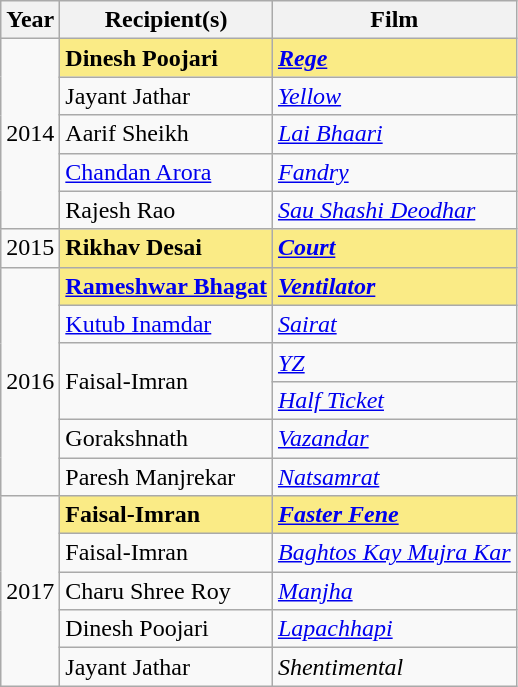<table class="wikitable">
<tr>
<th>Year</th>
<th>Recipient(s)</th>
<th>Film</th>
</tr>
<tr>
<td rowspan="5">2014</td>
<td style="background:#FAEB86;"><strong>Dinesh Poojari</strong></td>
<td style="background:#FAEB86;"><strong><em><a href='#'>Rege</a></em></strong></td>
</tr>
<tr>
<td>Jayant Jathar</td>
<td><em><a href='#'>Yellow</a></em></td>
</tr>
<tr>
<td>Aarif Sheikh</td>
<td><em><a href='#'>Lai Bhaari</a></em></td>
</tr>
<tr>
<td><a href='#'>Chandan Arora</a></td>
<td><em><a href='#'>Fandry</a></em></td>
</tr>
<tr>
<td>Rajesh Rao</td>
<td><em><a href='#'>Sau Shashi Deodhar</a></em></td>
</tr>
<tr>
<td>2015</td>
<td style="background:#FAEB86;"><strong>Rikhav Desai</strong></td>
<td style="background:#FAEB86;"><strong><em><a href='#'>Court</a></em></strong></td>
</tr>
<tr>
<td rowspan="6">2016</td>
<td style="background:#FAEB86;"><strong><a href='#'>Rameshwar Bhagat</a></strong></td>
<td style="background:#FAEB86;"><strong><em><a href='#'>Ventilator</a></em></strong></td>
</tr>
<tr>
<td><a href='#'>Kutub Inamdar</a></td>
<td><em><a href='#'>Sairat</a></em></td>
</tr>
<tr>
<td rowspan="2">Faisal-Imran</td>
<td><em><a href='#'>YZ</a></em></td>
</tr>
<tr>
<td><em><a href='#'>Half Ticket</a></em></td>
</tr>
<tr>
<td>Gorakshnath</td>
<td><em><a href='#'>Vazandar</a></em></td>
</tr>
<tr>
<td>Paresh Manjrekar</td>
<td><em><a href='#'>Natsamrat</a></em></td>
</tr>
<tr>
<td rowspan="5">2017</td>
<td style="background:#FAEB86;"><strong>Faisal-Imran</strong></td>
<td style="background:#FAEB86;"><strong><em><a href='#'>Faster Fene</a></em></strong></td>
</tr>
<tr>
<td>Faisal-Imran</td>
<td><em><a href='#'>Baghtos Kay Mujra Kar</a></em></td>
</tr>
<tr>
<td>Charu Shree Roy</td>
<td><em><a href='#'>Manjha</a></em></td>
</tr>
<tr>
<td>Dinesh Poojari</td>
<td><em><a href='#'>Lapachhapi</a></em></td>
</tr>
<tr>
<td>Jayant Jathar</td>
<td><em>Shentimental</em></td>
</tr>
</table>
